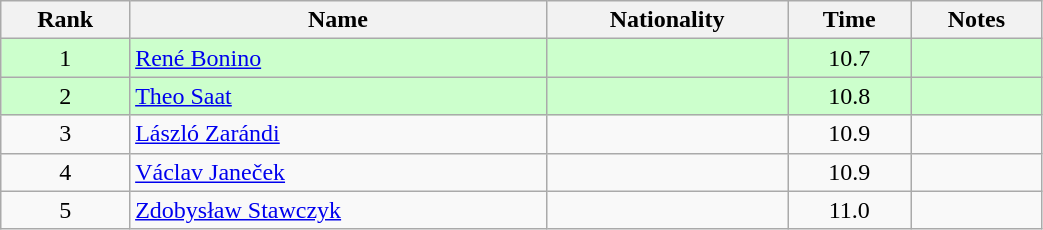<table class="wikitable sortable" style="text-align:center;width: 55%">
<tr>
<th>Rank</th>
<th>Name</th>
<th>Nationality</th>
<th>Time</th>
<th>Notes</th>
</tr>
<tr bgcolor=ccffcc>
<td>1</td>
<td align=left><a href='#'>René Bonino</a></td>
<td align=left></td>
<td>10.7</td>
<td></td>
</tr>
<tr bgcolor=ccffcc>
<td>2</td>
<td align=left><a href='#'>Theo Saat</a></td>
<td align=left></td>
<td>10.8</td>
<td></td>
</tr>
<tr>
<td>3</td>
<td align=left><a href='#'>László Zarándi</a></td>
<td align=left></td>
<td>10.9</td>
<td></td>
</tr>
<tr>
<td>4</td>
<td align=left><a href='#'>Václav Janeček</a></td>
<td align=left></td>
<td>10.9</td>
<td></td>
</tr>
<tr>
<td>5</td>
<td align=left><a href='#'>Zdobysław Stawczyk</a></td>
<td align=left></td>
<td>11.0</td>
<td></td>
</tr>
</table>
